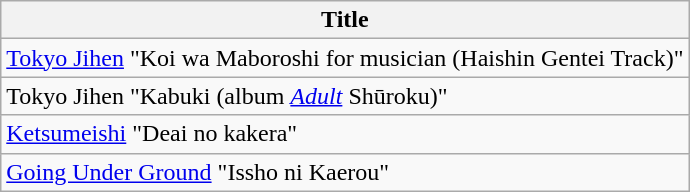<table class="wikitable">
<tr>
<th>Title</th>
</tr>
<tr>
<td><a href='#'>Tokyo Jihen</a> "Koi wa Maboroshi for musician (Haishin Gentei Track)"</td>
</tr>
<tr>
<td>Tokyo Jihen "Kabuki (album <em><a href='#'>Adult</a></em> Shūroku)"</td>
</tr>
<tr>
<td><a href='#'>Ketsumeishi</a> "Deai no kakera"</td>
</tr>
<tr>
<td><a href='#'>Going Under Ground</a> "Issho ni Kaerou"</td>
</tr>
</table>
